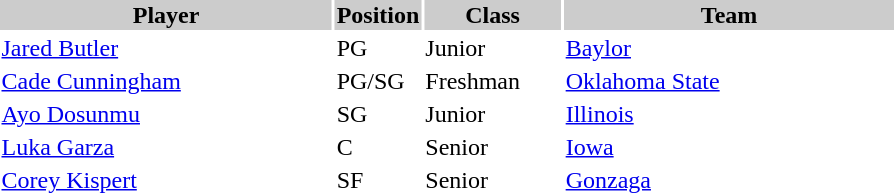<table style="width:600px" "border:'1' 'solid' 'gray'">
<tr>
<th style="background:#ccc; width:40%;">Player</th>
<th style="background:#ccc; width:4%;">Position</th>
<th style="background:#ccc; width:16%;">Class</th>
<th style="background:#ccc; width:40%;">Team</th>
</tr>
<tr>
<td><a href='#'>Jared Butler</a></td>
<td>PG</td>
<td>Junior</td>
<td><a href='#'>Baylor</a></td>
</tr>
<tr>
<td><a href='#'>Cade Cunningham</a></td>
<td>PG/SG</td>
<td>Freshman</td>
<td><a href='#'>Oklahoma State</a></td>
</tr>
<tr>
<td><a href='#'>Ayo Dosunmu</a></td>
<td>SG</td>
<td>Junior</td>
<td><a href='#'>Illinois</a></td>
</tr>
<tr>
<td><a href='#'>Luka Garza</a></td>
<td>C</td>
<td>Senior</td>
<td><a href='#'>Iowa</a></td>
</tr>
<tr>
<td><a href='#'>Corey Kispert</a></td>
<td>SF</td>
<td>Senior</td>
<td><a href='#'>Gonzaga</a></td>
</tr>
</table>
